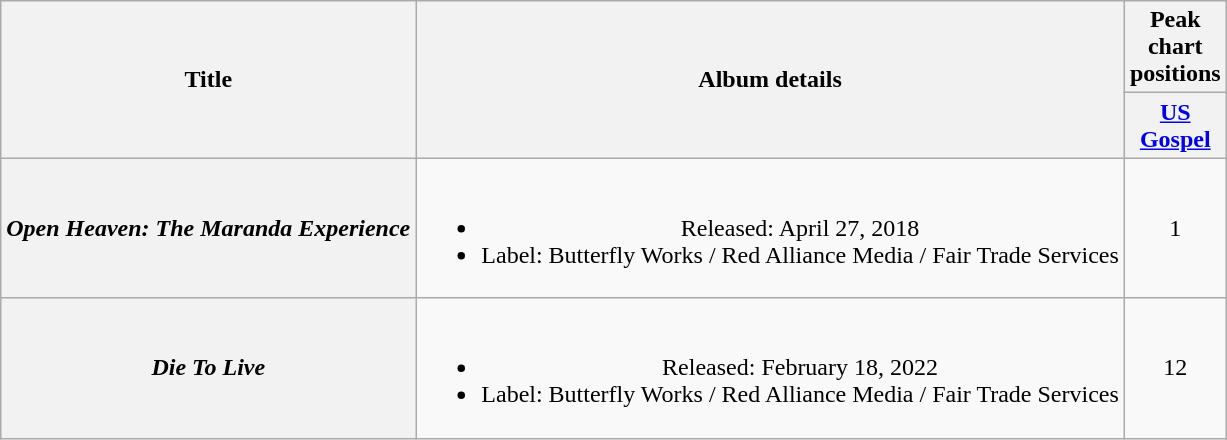<table class="wikitable plainrowheaders" style="text-align:center;">
<tr>
<th scope="col" rowspan="2">Title</th>
<th scope="col" rowspan="2">Album details</th>
<th scope="col" colspan="1">Peak chart positions</th>
</tr>
<tr>
<th scope="col" style="width:2.5em;font-size=80%;"><a href='#'>US<br>Gospel</a><br></th>
</tr>
<tr>
<th scope="col"><em>Open Heaven: The Maranda Experience</em></th>
<td><br><ul><li>Released: April 27, 2018</li><li>Label: Butterfly Works / Red Alliance Media / Fair Trade Services</li></ul></td>
<td>1</td>
</tr>
<tr>
<th><strong><em>Die To Live</em></strong></th>
<td><br><ul><li>Released: February 18, 2022</li><li>Label: Butterfly Works / Red Alliance Media / Fair Trade Services</li></ul></td>
<td>12</td>
</tr>
</table>
